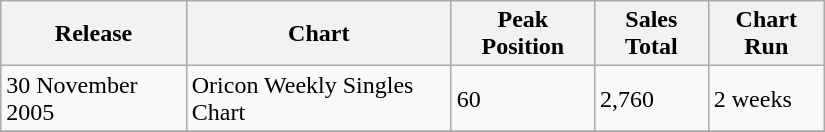<table class="wikitable" width="550px">
<tr>
<th align="left">Release</th>
<th align="left">Chart</th>
<th align="left">Peak Position</th>
<th align="left">Sales Total</th>
<th align="left">Chart Run</th>
</tr>
<tr>
<td align="left">30 November 2005</td>
<td align="left">Oricon Weekly Singles Chart</td>
<td align="left">60</td>
<td align="left">2,760</td>
<td align="left">2 weeks</td>
</tr>
<tr>
</tr>
</table>
